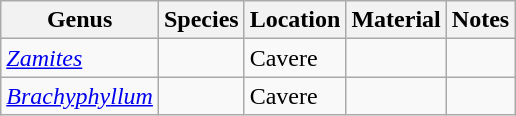<table class="wikitable">
<tr>
<th>Genus</th>
<th>Species</th>
<th>Location</th>
<th>Material</th>
<th>Notes</th>
</tr>
<tr>
<td><em><a href='#'>Zamites</a></em></td>
<td></td>
<td>Cavere</td>
<td></td>
<td></td>
</tr>
<tr>
<td><em><a href='#'>Brachyphyllum</a></em></td>
<td></td>
<td>Cavere</td>
<td></td>
<td></td>
</tr>
</table>
